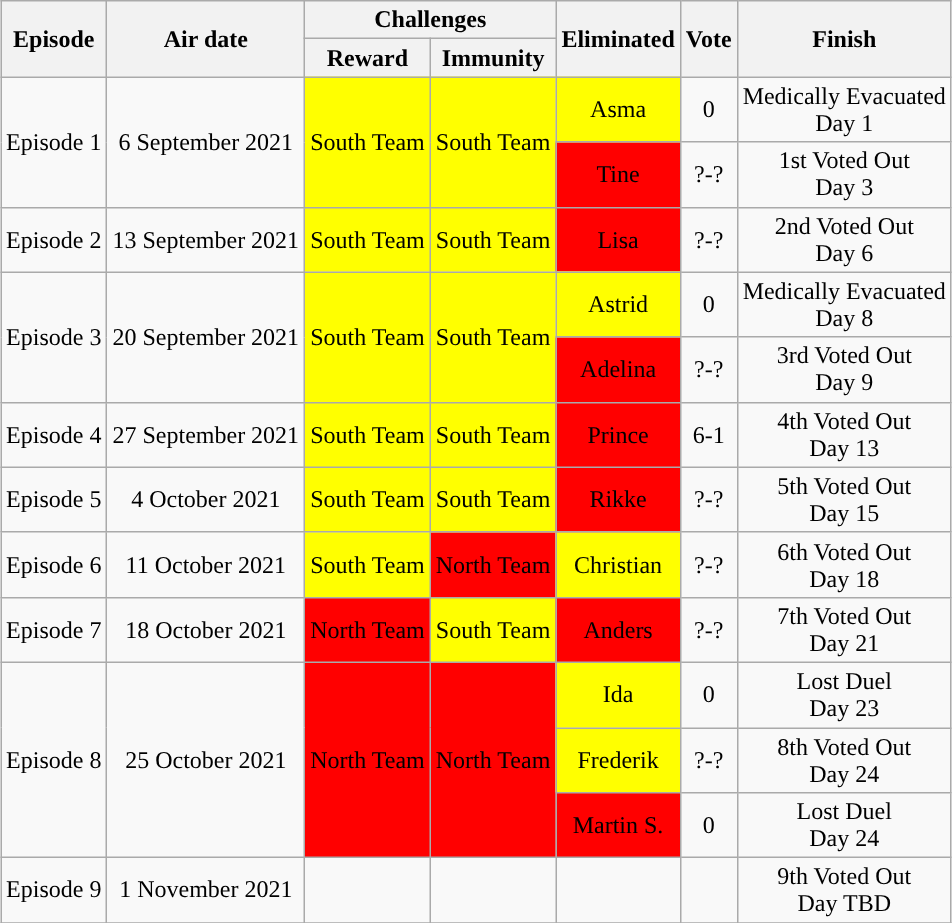<table class="wikitable" style="margin:auto; text-align:center">
<tr>
<th rowspan="2">Episode</th>
<th rowspan="2">Air date</th>
<th colspan="2">Challenges</th>
<th rowspan="2">Eliminated</th>
<th rowspan="2">Vote</th>
<th rowspan="2">Finish</th>
</tr>
<tr>
<th>Reward</th>
<th>Immunity</th>
</tr>
<tr>
<td rowspan="2">Episode 1</td>
<td rowspan="2">6 September 2021</td>
<td rowspan="2" bgcolor="yellow">South Team</td>
<td rowspan="2" bgcolor="yellow">South Team</td>
<td rowspan="1" bgcolor="yellow">Asma</td>
<td rowspan="1">0</td>
<td rowspan="1">Medically Evacuated<br>Day 1</td>
</tr>
<tr>
<td rowspan="1" bgcolor="red">Tine</td>
<td rowspan="1">?-?</td>
<td rowspan="1">1st Voted Out<br>Day 3</td>
</tr>
<tr>
<td>Episode 2</td>
<td>13 September 2021</td>
<td bgcolor="yellow">South Team</td>
<td bgcolor="yellow">South Team</td>
<td bgcolor="red">Lisa</td>
<td>?-?</td>
<td>2nd Voted Out<br>Day 6</td>
</tr>
<tr>
<td rowspan="2">Episode 3</td>
<td rowspan=2">20 September 2021</td>
<td rowspan="2" bgcolor="yellow">South Team</td>
<td rowspan="2" bgcolor="yellow">South Team</td>
<td rowspan="1" bgcolor="yellow">Astrid</td>
<td rowspan="1">0</td>
<td rowspan="1">Medically Evacuated<br>Day 8</td>
</tr>
<tr>
<td rowspan="1" bgcolor="red">Adelina</td>
<td rowspan="1">?-?</td>
<td rowspan="1">3rd Voted Out<br>Day 9</td>
</tr>
<tr>
<td>Episode 4</td>
<td>27 September 2021</td>
<td bgcolor="yellow">South Team</td>
<td bgcolor="yellow">South Team</td>
<td bgcolor="red">Prince</td>
<td>6-1</td>
<td>4th Voted Out<br>Day 13</td>
</tr>
<tr>
<td>Episode 5</td>
<td>4 October 2021</td>
<td bgcolor="yellow">South Team</td>
<td bgcolor="yellow">South Team</td>
<td bgcolor="red">Rikke</td>
<td>?-?</td>
<td>5th Voted Out<br>Day 15</td>
</tr>
<tr>
<td>Episode 6</td>
<td>11 October 2021</td>
<td bgcolor="yellow">South Team</td>
<td bgcolor="red">North Team</td>
<td bgcolor="yellow">Christian</td>
<td>?-?</td>
<td>6th Voted Out<br>Day 18</td>
</tr>
<tr>
<td>Episode 7</td>
<td>18 October 2021</td>
<td bgcolor="red">North Team</td>
<td bgcolor="yellow">South Team</td>
<td bgcolor="red">Anders</td>
<td>?-?</td>
<td>7th Voted Out<br>Day 21</td>
</tr>
<tr>
<td rowspan="3">Episode 8</td>
<td rowspan="3">25 October 2021</td>
<td rowspan="3" bgcolor="red">North Team</td>
<td rowspan="3" bgcolor="red">North Team</td>
<td rowspan="1" bgcolor="yellow">Ida</td>
<td rowspan="1">0</td>
<td rowspan="1">Lost Duel<br>Day 23</td>
</tr>
<tr>
<td rowspan="1" bgcolor="yellow">Frederik</td>
<td rowspan="1">?-?</td>
<td rowspan="1">8th Voted Out<br>Day 24</td>
</tr>
<tr>
<td rowspan="1" bgcolor="red">Martin S.</td>
<td rowspan="1">0</td>
<td rowspan="1">Lost Duel<br>Day 24</td>
</tr>
<tr>
<td>Episode 9</td>
<td>1 November 2021</td>
<td bgcolor=""></td>
<td bgcolor=""></td>
<td bgcolor=""></td>
<td></td>
<td>9th Voted Out<br>Day TBD</td>
</tr>
<tr>
</tr>
</table>
